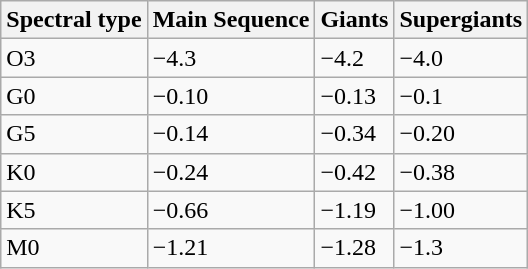<table class="wikitable" border="1">
<tr>
<th>Spectral type</th>
<th>Main Sequence</th>
<th>Giants</th>
<th>Supergiants</th>
</tr>
<tr>
<td>O3</td>
<td>−4.3</td>
<td>−4.2</td>
<td>−4.0</td>
</tr>
<tr>
<td>G0</td>
<td>−0.10</td>
<td>−0.13</td>
<td>−0.1</td>
</tr>
<tr>
<td>G5</td>
<td>−0.14</td>
<td>−0.34</td>
<td>−0.20</td>
</tr>
<tr>
<td>K0</td>
<td>−0.24</td>
<td>−0.42</td>
<td>−0.38</td>
</tr>
<tr>
<td>K5</td>
<td>−0.66</td>
<td>−1.19</td>
<td>−1.00</td>
</tr>
<tr>
<td>M0</td>
<td>−1.21</td>
<td>−1.28</td>
<td>−1.3</td>
</tr>
</table>
